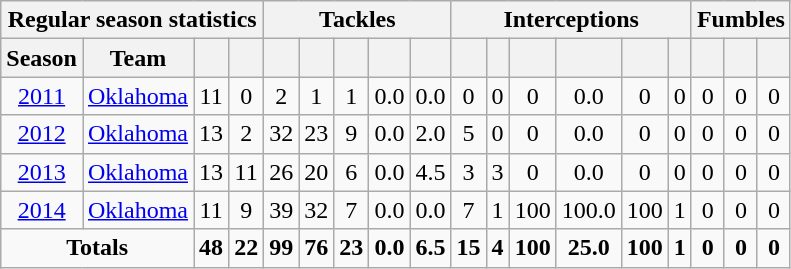<table class="wikitable" style="text-align:center;">
<tr>
<th colspan="4">Regular season statistics</th>
<th colspan="5">Tackles</th>
<th colspan="6">Interceptions</th>
<th colspan="3">Fumbles</th>
</tr>
<tr>
<th>Season</th>
<th>Team</th>
<th></th>
<th></th>
<th></th>
<th></th>
<th></th>
<th></th>
<th></th>
<th></th>
<th></th>
<th></th>
<th></th>
<th></th>
<th></th>
<th></th>
<th></th>
<th></th>
</tr>
<tr>
<td><a href='#'>2011</a></td>
<td><a href='#'>Oklahoma</a></td>
<td>11</td>
<td>0</td>
<td>2</td>
<td>1</td>
<td>1</td>
<td>0.0</td>
<td>0.0</td>
<td>0</td>
<td>0</td>
<td>0</td>
<td>0.0</td>
<td>0</td>
<td>0</td>
<td>0</td>
<td>0</td>
<td>0</td>
</tr>
<tr>
<td><a href='#'>2012</a></td>
<td><a href='#'>Oklahoma</a></td>
<td>13</td>
<td>2</td>
<td>32</td>
<td>23</td>
<td>9</td>
<td>0.0</td>
<td>2.0</td>
<td>5</td>
<td>0</td>
<td>0</td>
<td>0.0</td>
<td>0</td>
<td>0</td>
<td>0</td>
<td>0</td>
<td>0</td>
</tr>
<tr>
<td><a href='#'>2013</a></td>
<td><a href='#'>Oklahoma</a></td>
<td>13</td>
<td>11</td>
<td>26</td>
<td>20</td>
<td>6</td>
<td>0.0</td>
<td>4.5</td>
<td>3</td>
<td>3</td>
<td>0</td>
<td>0.0</td>
<td>0</td>
<td>0</td>
<td>0</td>
<td>0</td>
<td>0</td>
</tr>
<tr>
<td><a href='#'>2014</a></td>
<td><a href='#'>Oklahoma</a></td>
<td>11</td>
<td>9</td>
<td>39</td>
<td>32</td>
<td>7</td>
<td>0.0</td>
<td>0.0</td>
<td>7</td>
<td>1</td>
<td>100</td>
<td>100.0</td>
<td>100</td>
<td>1</td>
<td>0</td>
<td>0</td>
<td>0</td>
</tr>
<tr>
<td colspan="2"><strong>Totals</strong></td>
<td><strong>48</strong></td>
<td><strong>22</strong></td>
<td><strong>99</strong></td>
<td><strong>76</strong></td>
<td><strong>23</strong></td>
<td><strong>0.0</strong></td>
<td><strong>6.5</strong></td>
<td><strong>15</strong></td>
<td><strong>4</strong></td>
<td><strong>100</strong></td>
<td><strong>25.0</strong></td>
<td><strong>100</strong></td>
<td><strong>1</strong></td>
<td><strong>0</strong></td>
<td><strong>0</strong></td>
<td><strong>0</strong></td>
</tr>
</table>
